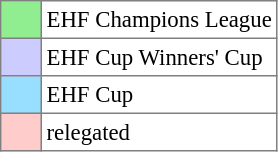<table bgcolor="#f7f8ff" cellpadding="3" cellspacing="0" border="1" style="font-size: 95%; border: gray solid 1px; border-collapse: collapse;text-align:center;">
<tr>
<td style="background: #90EE90;" width="20"></td>
<td bgcolor="#ffffff" align="left">EHF Champions League</td>
</tr>
<tr>
<td style="background: #ccccff;" width="20"></td>
<td bgcolor="#ffffff" align="left">EHF Cup Winners' Cup</td>
</tr>
<tr>
<td style="background: #97DEFF;" width="20"></td>
<td bgcolor="#ffffff" align="left">EHF Cup</td>
</tr>
<tr>
<td style="background: #FFCCCC;" width="20"></td>
<td bgcolor="#ffffff" align="left">relegated</td>
</tr>
</table>
